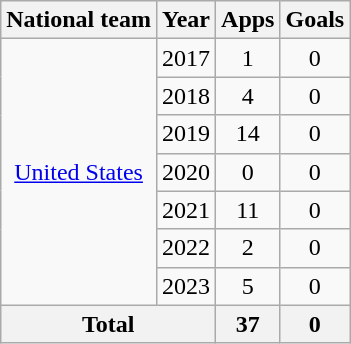<table class="wikitable" style="text-align: center;">
<tr>
<th>National team</th>
<th>Year</th>
<th>Apps</th>
<th>Goals</th>
</tr>
<tr>
<td rowspan="7"><a href='#'>United States</a></td>
<td>2017</td>
<td>1</td>
<td>0</td>
</tr>
<tr>
<td>2018</td>
<td>4</td>
<td>0</td>
</tr>
<tr>
<td>2019</td>
<td>14</td>
<td>0</td>
</tr>
<tr>
<td>2020</td>
<td>0</td>
<td>0</td>
</tr>
<tr>
<td>2021</td>
<td>11</td>
<td>0</td>
</tr>
<tr>
<td>2022</td>
<td>2</td>
<td>0</td>
</tr>
<tr>
<td>2023</td>
<td>5</td>
<td>0</td>
</tr>
<tr>
<th colspan="2">Total</th>
<th>37</th>
<th>0</th>
</tr>
</table>
